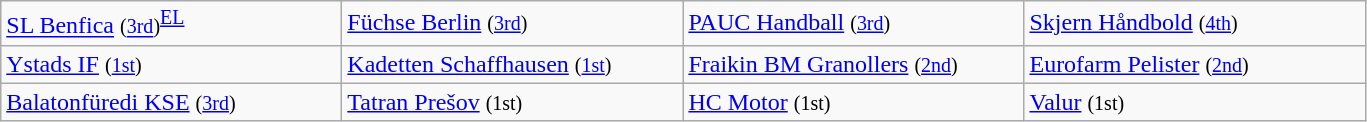<table class="wikitable">
<tr>
<td width=220px> <a href='#'>SL Benfica</a> <small>(<a href='#'>3rd</a>)</small><sup><a href='#'>EL</a></sup></td>
<td width=220px> <a href='#'>Füchse Berlin</a> <small>(<a href='#'>3rd</a>)</small></td>
<td width=220px> <a href='#'>PAUC Handball</a> <small>(<a href='#'>3rd</a>)</small></td>
<td width=220px> <a href='#'>Skjern Håndbold</a> <small>(<a href='#'>4th</a>)</small></td>
</tr>
<tr>
<td> <a href='#'>Ystads IF</a> <small>(<a href='#'>1st</a>)</small></td>
<td> <a href='#'>Kadetten Schaffhausen</a> <small>(<a href='#'>1st</a>)</small></td>
<td> <a href='#'>Fraikin BM Granollers</a> <small>(<a href='#'>2nd</a>)</small></td>
<td> <a href='#'>Eurofarm Pelister</a> <small>(<a href='#'>2nd</a>)</small></td>
</tr>
<tr>
<td> <a href='#'>Balatonfüredi KSE</a> <small>(<a href='#'>3rd</a>)</small></td>
<td> <a href='#'>Tatran Prešov</a> <small>(1st)</small></td>
<td> <a href='#'>HC Motor</a> <small>(1st)</small></td>
<td> <a href='#'>Valur</a> <small>(1st)</small></td>
</tr>
</table>
